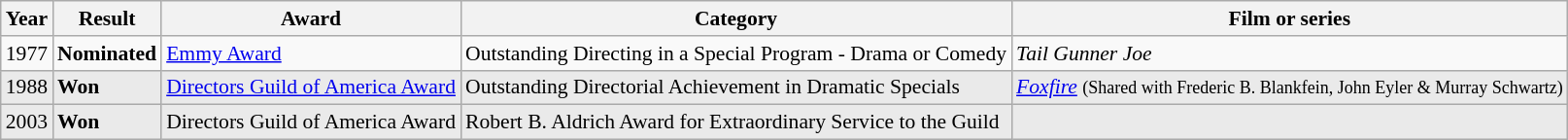<table class="wikitable" style="font-size: 90%;">
<tr>
<th>Year</th>
<th>Result</th>
<th>Award</th>
<th>Category</th>
<th>Film or series</th>
</tr>
<tr>
<td>1977</td>
<td><strong>Nominated</strong></td>
<td><a href='#'>Emmy Award</a></td>
<td>Outstanding Directing in a Special Program - Drama or Comedy</td>
<td><em>Tail Gunner Joe</em></td>
</tr>
<tr style="background-color: #EAEAEA;">
<td>1988</td>
<td><strong>Won</strong></td>
<td><a href='#'>Directors Guild of America Award</a></td>
<td>Outstanding Directorial Achievement in Dramatic Specials</td>
<td><a href='#'><em>Foxfire</em></a> <small>(Shared with Frederic B. Blankfein, John Eyler & Murray Schwartz)</small></td>
</tr>
<tr style="background-color: #EAEAEA;">
<td>2003</td>
<td><strong>Won</strong></td>
<td>Directors Guild of America Award</td>
<td>Robert B. Aldrich Award for Extraordinary Service to the Guild</td>
<td></td>
</tr>
</table>
